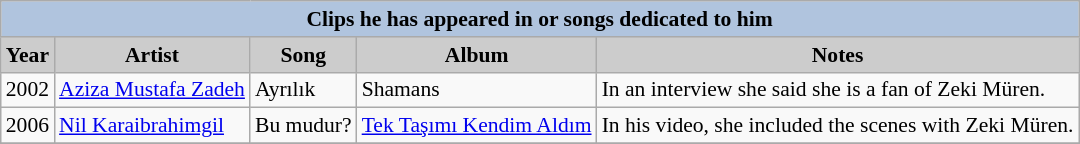<table class="wikitable" style="font-size:90%">
<tr>
<th colspan="5" style="background:LightSteelBlue">Clips he has appeared in or songs dedicated to him</th>
</tr>
<tr>
<th style="background:#CCCCCC">Year</th>
<th style="background:#CCCCCC">Artist</th>
<th style="background:#CCCCCC">Song</th>
<th style="background:#CCCCCC">Album</th>
<th style="background:#CCCCCC">Notes</th>
</tr>
<tr>
<td>2002</td>
<td><a href='#'>Aziza Mustafa Zadeh</a></td>
<td>Ayrılık</td>
<td>Shamans</td>
<td>In an interview she said she is a fan of Zeki Müren.</td>
</tr>
<tr>
<td>2006</td>
<td><a href='#'>Nil Karaibrahimgil</a></td>
<td>Bu mudur?</td>
<td><a href='#'>Tek Taşımı Kendim Aldım</a></td>
<td>In his video, she included the scenes with Zeki Müren.</td>
</tr>
<tr>
</tr>
</table>
